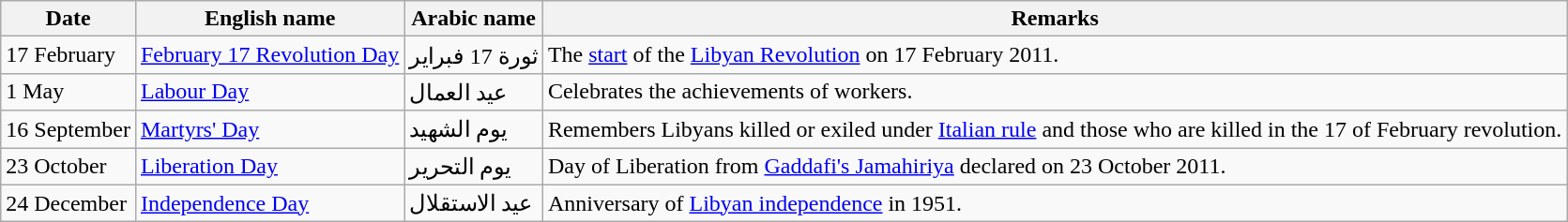<table class="wikitable">
<tr>
<th>Date</th>
<th>English name</th>
<th>Arabic name</th>
<th>Remarks</th>
</tr>
<tr>
<td>17 February</td>
<td><a href='#'>February 17 Revolution Day</a></td>
<td>ثورة 17 فبراير</td>
<td>The <a href='#'>start</a> of the <a href='#'>Libyan Revolution</a> on 17 February 2011.</td>
</tr>
<tr>
<td>1 May</td>
<td><a href='#'>Labour Day</a></td>
<td>عيد العمال</td>
<td>Celebrates the achievements of workers.</td>
</tr>
<tr>
<td>16 September</td>
<td><a href='#'>Martyrs' Day</a></td>
<td>يوم الشهيد</td>
<td>Remembers Libyans killed or exiled under <a href='#'>Italian rule</a> and those who are killed in the 17 of February revolution.</td>
</tr>
<tr>
<td>23 October</td>
<td><a href='#'>Liberation Day</a></td>
<td>يوم التحرير</td>
<td>Day of Liberation from <a href='#'>Gaddafi's Jamahiriya</a> declared on 23 October 2011.</td>
</tr>
<tr>
<td>24 December</td>
<td><a href='#'>Independence Day</a></td>
<td>عيد الاستقلال</td>
<td>Anniversary of <a href='#'>Libyan independence</a> in 1951.</td>
</tr>
</table>
